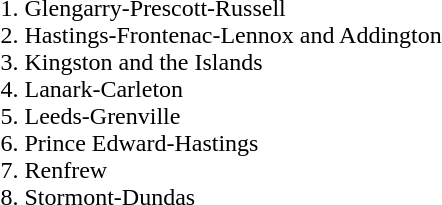<table>
<tr>
<td></td>
<td><br><ol><li>Glengarry-Prescott-Russell</li><li>Hastings-Frontenac-Lennox and Addington</li><li>Kingston and the Islands</li><li>Lanark-Carleton</li><li>Leeds-Grenville</li><li>Prince Edward-Hastings</li><li>Renfrew</li><li>Stormont-Dundas</li></ol></td>
</tr>
</table>
